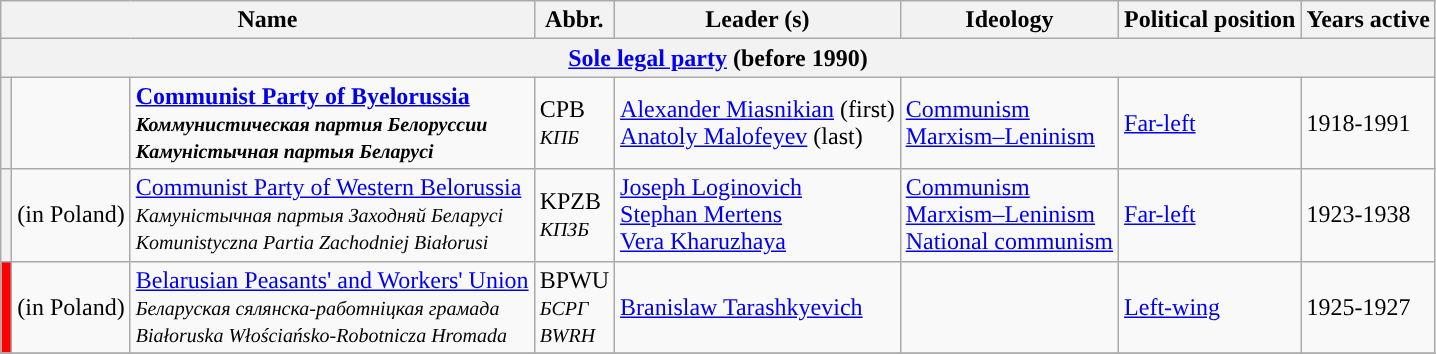<table class="wikitable sortable">
<tr>
<th colspan=3>Name</th>
<th>Abbr.</th>
<th>Leader (s)</th>
<th>Ideology</th>
<th>Political position</th>
<th>Years active</th>
</tr>
<tr>
<th colspan=8><a href='#'>Sole legal party</a> (before 1990)</th>
</tr>
<tr>
<th rowspan=1 style="background:"></th>
<td></td>
<td><strong><a href='#'>Communist Party of Byelorussia</a><br><small><em>Коммунистическая партия Белоруссии<br>Камуністычная партыя Беларусі</em></small></strong></td>
<td>CPB<br><small><em>КПБ</em></small></td>
<td><a href='#'>Alexander Miasnikian</a> (first)<br><a href='#'>Anatoly Malofeyev</a> (last)</td>
<td><a href='#'>Communism</a><br><a href='#'>Marxism–Leninism</a></td>
<td><a href='#'>Far-left</a></td>
<td>1918-1991<br></td>
</tr>
<tr>
<th rowspan=1 style="background:"></th>
<td>(in Poland)</td>
<td><a href='#'>Communist Party of Western Belorussia</a><br><small><em>Камуністычная партыя Заходняй Беларусі<br>Komunistyczna Partia Zachodniej Białorusi</em></small></td>
<td>KPZB<br><small><em>КПЗБ</em></small></td>
<td><a href='#'>Joseph Loginovich</a><br><a href='#'>Stephan Mertens</a><br><a href='#'>Vera Kharuzhaya</a></td>
<td><a href='#'>Communism</a><br><a href='#'>Marxism–Leninism</a><br><a href='#'>National communism</a></td>
<td><a href='#'>Far-left</a></td>
<td>1923-1938</td>
</tr>
<tr>
<th style="background:#FF0000"></th>
<td>(in Poland)</td>
<td><a href='#'>Belarusian Peasants' and Workers' Union</a><br><small><em>Беларуская сялянска-работніцкая грамада<br>Białoruska Włościańsko-Robotnicza Hromada</em></small></td>
<td>BPWU<br><small><em>БСРГ<br>BWRH</em></small></td>
<td><a href='#'>Branislaw Tarashkyevich</a></td>
<td></td>
<td><a href='#'>Left-wing</a></td>
<td>1925-1927</td>
</tr>
<tr>
</tr>
</table>
